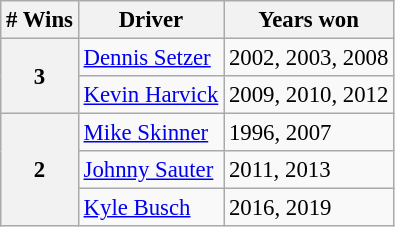<table class="wikitable" style="font-size: 95%;">
<tr>
<th># Wins</th>
<th>Driver</th>
<th>Years won</th>
</tr>
<tr>
<th rowspan="2">3</th>
<td><a href='#'>Dennis Setzer</a></td>
<td>2002, 2003, 2008</td>
</tr>
<tr>
<td><a href='#'>Kevin Harvick</a></td>
<td>2009, 2010, 2012</td>
</tr>
<tr>
<th rowspan="3">2</th>
<td><a href='#'>Mike Skinner</a></td>
<td>1996, 2007</td>
</tr>
<tr>
<td><a href='#'>Johnny Sauter</a></td>
<td>2011, 2013</td>
</tr>
<tr>
<td><a href='#'>Kyle Busch</a></td>
<td>2016, 2019</td>
</tr>
</table>
